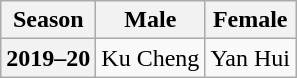<table class="wikitable">
<tr>
<th scope="col">Season</th>
<th scope="col">Male</th>
<th scope="col">Female</th>
</tr>
<tr>
<th scope="row">2019–20</th>
<td>Ku Cheng</td>
<td>Yan Hui</td>
</tr>
</table>
